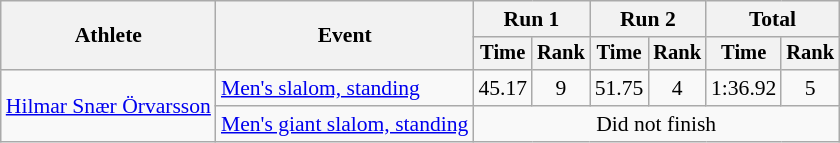<table class="wikitable" style="font-size:90%">
<tr>
<th rowspan=2>Athlete</th>
<th rowspan=2>Event</th>
<th colspan=2>Run 1</th>
<th colspan=2>Run 2</th>
<th colspan=2>Total</th>
</tr>
<tr style="font-size:95%">
<th>Time</th>
<th>Rank</th>
<th>Time</th>
<th>Rank</th>
<th>Time</th>
<th>Rank</th>
</tr>
<tr align=center>
<td align=left rowspan=2><a href='#'>Hilmar Snær Örvarsson</a></td>
<td align=left><a href='#'>Men's slalom, standing</a></td>
<td>45.17</td>
<td>9</td>
<td>51.75</td>
<td>4</td>
<td>1:36.92</td>
<td>5</td>
</tr>
<tr align=center>
<td align=left><a href='#'>Men's giant slalom, standing</a></td>
<td colspan=6>Did not finish</td>
</tr>
</table>
